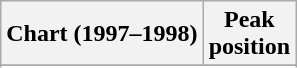<table class="wikitable sortable plainrowheaders" style="text-align:center">
<tr>
<th>Chart (1997–1998)</th>
<th>Peak<br>position</th>
</tr>
<tr>
</tr>
<tr>
</tr>
<tr>
</tr>
</table>
